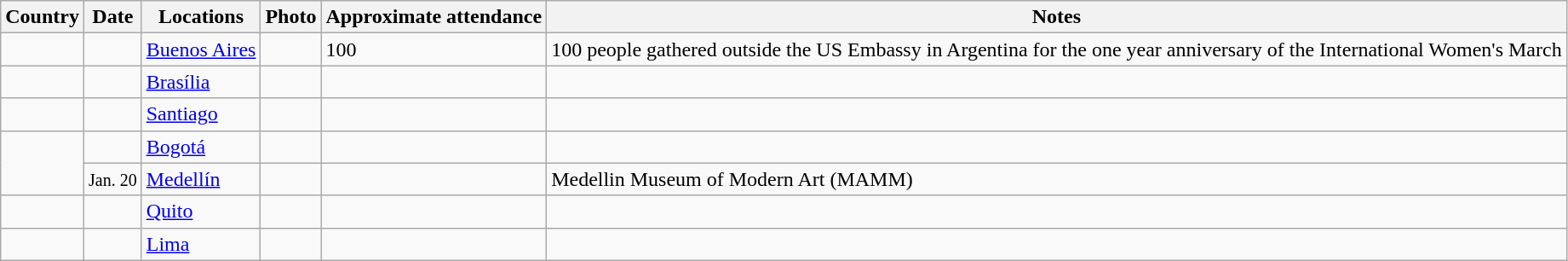<table class="wikitable sortable">
<tr>
<th scope="col">Country</th>
<th scope="col">Date</th>
<th scope="col">Locations</th>
<th scope="col" class="unsortable">Photo</th>
<th scope="col" data-sort-type="number">Approximate attendance</th>
<th scope="col">Notes</th>
</tr>
<tr>
<td rowspan="1"></td>
<td></td>
<td><a href='#'>Buenos Aires</a></td>
<td></td>
<td>100</td>
<td>100 people gathered outside the US Embassy in Argentina for the one year anniversary of the International Women's March</td>
</tr>
<tr>
<td></td>
<td></td>
<td><a href='#'>Brasília</a></td>
<td></td>
<td></td>
<td></td>
</tr>
<tr>
<td></td>
<td></td>
<td><a href='#'>Santiago</a></td>
<td></td>
<td></td>
<td></td>
</tr>
<tr>
<td rowspan="2"></td>
<td></td>
<td><a href='#'>Bogotá</a></td>
<td></td>
<td></td>
<td></td>
</tr>
<tr>
<td><small>Jan. 20</small></td>
<td><a href='#'>Medellín</a></td>
<td></td>
<td></td>
<td>Medellin Museum of Modern Art (MAMM)</td>
</tr>
<tr>
<td></td>
<td></td>
<td><a href='#'>Quito</a></td>
<td></td>
<td></td>
<td></td>
</tr>
<tr>
<td></td>
<td></td>
<td><a href='#'>Lima</a></td>
<td></td>
<td></td>
<td></td>
</tr>
</table>
